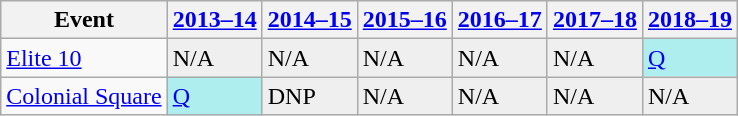<table class="wikitable" border="1">
<tr>
<th>Event</th>
<th><a href='#'>2013–14</a></th>
<th><a href='#'>2014–15</a></th>
<th><a href='#'>2015–16</a></th>
<th><a href='#'>2016–17</a></th>
<th><a href='#'>2017–18</a></th>
<th><a href='#'>2018–19</a></th>
</tr>
<tr>
<td><a href='#'>Elite 10</a></td>
<td style="background:#EFEFEF;">N/A</td>
<td style="background:#EFEFEF;">N/A</td>
<td style="background:#EFEFEF;">N/A</td>
<td style="background:#EFEFEF;">N/A</td>
<td style="background:#EFEFEF;">N/A</td>
<td style="background:#afeeee;"><a href='#'>Q</a></td>
</tr>
<tr>
<td><a href='#'>Colonial Square</a></td>
<td style="background:#afeeee;"><a href='#'>Q</a></td>
<td style="background:#EFEFEF;">DNP</td>
<td style="background:#EFEFEF;">N/A</td>
<td style="background:#EFEFEF;">N/A</td>
<td style="background:#EFEFEF;">N/A</td>
<td style="background:#EFEFEF;">N/A</td>
</tr>
</table>
